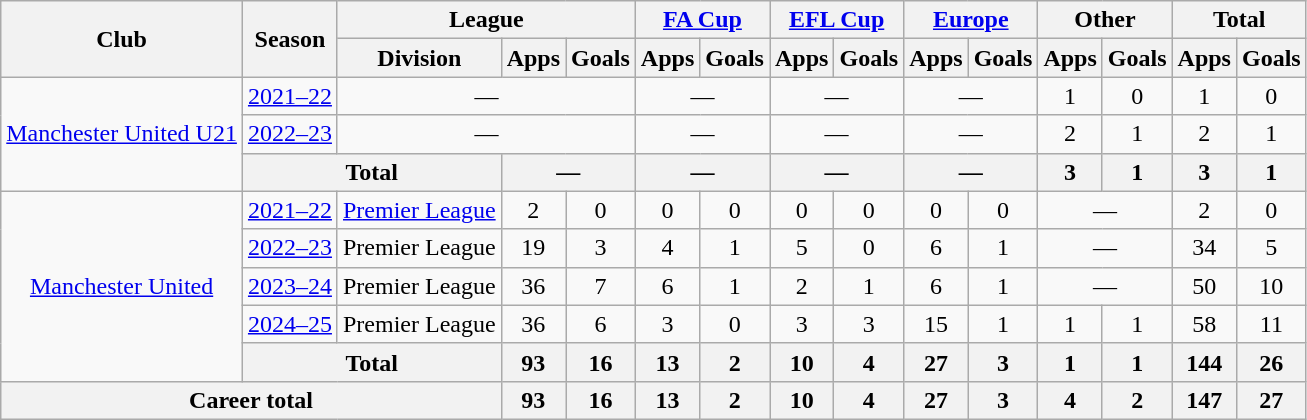<table class="wikitable" style="text-align:center">
<tr>
<th rowspan="2">Club</th>
<th rowspan="2">Season</th>
<th colspan="3">League</th>
<th colspan="2"><a href='#'>FA Cup</a></th>
<th colspan="2"><a href='#'>EFL Cup</a></th>
<th colspan="2"><a href='#'>Europe</a></th>
<th colspan="2">Other</th>
<th colspan="2">Total</th>
</tr>
<tr>
<th>Division</th>
<th>Apps</th>
<th>Goals</th>
<th>Apps</th>
<th>Goals</th>
<th>Apps</th>
<th>Goals</th>
<th>Apps</th>
<th>Goals</th>
<th>Apps</th>
<th>Goals</th>
<th>Apps</th>
<th>Goals</th>
</tr>
<tr>
<td rowspan="3"><a href='#'>Manchester United U21</a></td>
<td><a href='#'>2021–22</a></td>
<td colspan="3">—</td>
<td colspan="2">—</td>
<td colspan="2">—</td>
<td colspan="2">—</td>
<td>1</td>
<td>0</td>
<td>1</td>
<td>0</td>
</tr>
<tr>
<td><a href='#'>2022–23</a></td>
<td colspan="3">—</td>
<td colspan="2">—</td>
<td colspan="2">—</td>
<td colspan="2">—</td>
<td>2</td>
<td>1</td>
<td>2</td>
<td>1</td>
</tr>
<tr>
<th colspan="2">Total</th>
<th colspan="2">—</th>
<th colspan="2">—</th>
<th colspan="2">—</th>
<th colspan="2">—</th>
<th>3</th>
<th>1</th>
<th>3</th>
<th>1</th>
</tr>
<tr>
<td rowspan="5"><a href='#'>Manchester United</a></td>
<td><a href='#'>2021–22</a></td>
<td><a href='#'>Premier League</a></td>
<td>2</td>
<td>0</td>
<td>0</td>
<td>0</td>
<td>0</td>
<td>0</td>
<td>0</td>
<td>0</td>
<td colspan="2">—</td>
<td>2</td>
<td>0</td>
</tr>
<tr>
<td><a href='#'>2022–23</a></td>
<td>Premier League</td>
<td>19</td>
<td>3</td>
<td>4</td>
<td>1</td>
<td>5</td>
<td>0</td>
<td>6</td>
<td>1</td>
<td colspan="2">—</td>
<td>34</td>
<td>5</td>
</tr>
<tr>
<td><a href='#'>2023–24</a></td>
<td>Premier League</td>
<td>36</td>
<td>7</td>
<td>6</td>
<td>1</td>
<td>2</td>
<td>1</td>
<td>6</td>
<td>1</td>
<td colspan="2">—</td>
<td>50</td>
<td>10</td>
</tr>
<tr>
<td><a href='#'>2024–25</a></td>
<td>Premier League</td>
<td>36</td>
<td>6</td>
<td>3</td>
<td>0</td>
<td>3</td>
<td>3</td>
<td>15</td>
<td>1</td>
<td>1</td>
<td>1</td>
<td>58</td>
<td>11</td>
</tr>
<tr>
<th colspan="2">Total</th>
<th>93</th>
<th>16</th>
<th>13</th>
<th>2</th>
<th>10</th>
<th>4</th>
<th>27</th>
<th>3</th>
<th>1</th>
<th>1</th>
<th>144</th>
<th>26</th>
</tr>
<tr>
<th colspan="3">Career total</th>
<th>93</th>
<th>16</th>
<th>13</th>
<th>2</th>
<th>10</th>
<th>4</th>
<th>27</th>
<th>3</th>
<th>4</th>
<th>2</th>
<th>147</th>
<th>27</th>
</tr>
</table>
